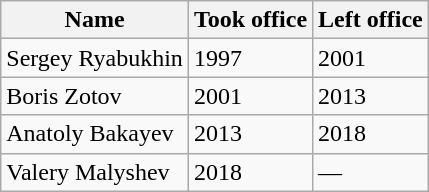<table class="wikitable">
<tr>
<th>Name</th>
<th>Took office</th>
<th>Left office</th>
</tr>
<tr>
<td>Sergey Ryabukhin</td>
<td>1997</td>
<td>2001</td>
</tr>
<tr>
<td>Boris Zotov</td>
<td>2001</td>
<td>2013</td>
</tr>
<tr>
<td>Anatoly Bakayev</td>
<td>2013</td>
<td>2018</td>
</tr>
<tr>
<td>Valery Malyshev</td>
<td>2018</td>
<td>—</td>
</tr>
</table>
